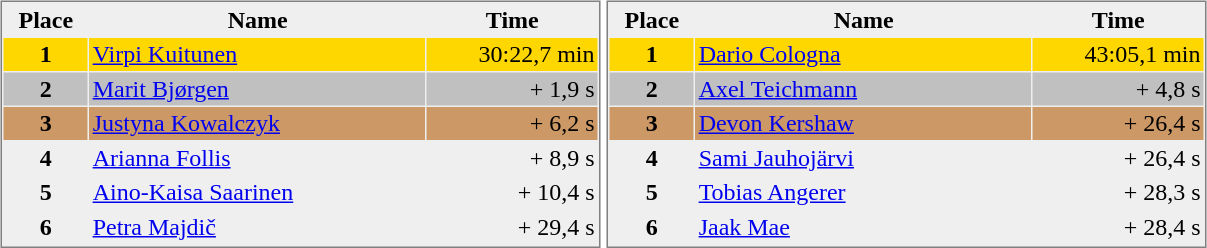<table border="0">
<tr>
<td valign="top"><br><table style="border:1px solid #808080; background-color:#EFEFEF" cellspacing="1" cellpadding="2" width="400">
<tr bgcolor="#EFEFEF">
<th>Place</th>
<th width="220">Name</th>
<th>Time</th>
</tr>
<tr align="center" valign="top" bgcolor="gold">
<th>1</th>
<td align="left"> <a href='#'>Virpi Kuitunen</a></td>
<td align="right">30:22,7 min</td>
</tr>
<tr align="center" valign="top" bgcolor="silver">
<th>2</th>
<td align="left"> <a href='#'>Marit Bjørgen</a></td>
<td align="right">+ 1,9 s</td>
</tr>
<tr align="center" valign="top" bgcolor="CC9966">
<th>3</th>
<td align="left"> <a href='#'>Justyna Kowalczyk</a></td>
<td align="right">+ 6,2 s</td>
</tr>
<tr align="center" valign="top">
<th>4</th>
<td align="left"> <a href='#'>Arianna Follis</a></td>
<td align="right">+ 8,9 s</td>
</tr>
<tr align="center" valign="top">
<th>5</th>
<td align="left"> <a href='#'>Aino-Kaisa Saarinen</a></td>
<td align="right">+ 10,4 s</td>
</tr>
<tr align="center" valign="top">
<th>6</th>
<td align="left"> <a href='#'>Petra Majdič</a></td>
<td align="right">+ 29,4 s</td>
</tr>
<tr align="center" valign="top">
</tr>
</table>
</td>
<td valign="top"><br><table style="border:1px solid #808080; background-color:#EFEFEF;" cellspacing="1" cellpadding="2" width="400">
<tr bgcolor="#EFEFEF">
<th>Place</th>
<th width="220">Name</th>
<th>Time</th>
</tr>
<tr align="center" valign="top" bgcolor="gold">
<th>1</th>
<td align="left"> <a href='#'>Dario Cologna</a></td>
<td align="right">43:05,1  min</td>
</tr>
<tr align="center" valign="top" bgcolor="silver">
<th>2</th>
<td align="left"> <a href='#'>Axel Teichmann</a></td>
<td align="right">+ 4,8 s</td>
</tr>
<tr align="center" valign="top" bgcolor="CC9966">
<th>3</th>
<td align="left"> <a href='#'>Devon Kershaw</a></td>
<td align="right">+ 26,4 s</td>
</tr>
<tr align="center" valign="top">
<th>4</th>
<td align="left"> <a href='#'>Sami Jauhojärvi</a></td>
<td align="right">+ 26,4 s</td>
</tr>
<tr align="center" valign="top">
<th>5</th>
<td align="left"> <a href='#'>Tobias Angerer</a></td>
<td align="right">+ 28,3 s</td>
</tr>
<tr align="center" valign="top">
<th>6</th>
<td align="left"> <a href='#'>Jaak Mae</a></td>
<td align="right">+ 28,4 s</td>
</tr>
<tr align="center" valign="top">
</tr>
</table>
</td>
</tr>
</table>
